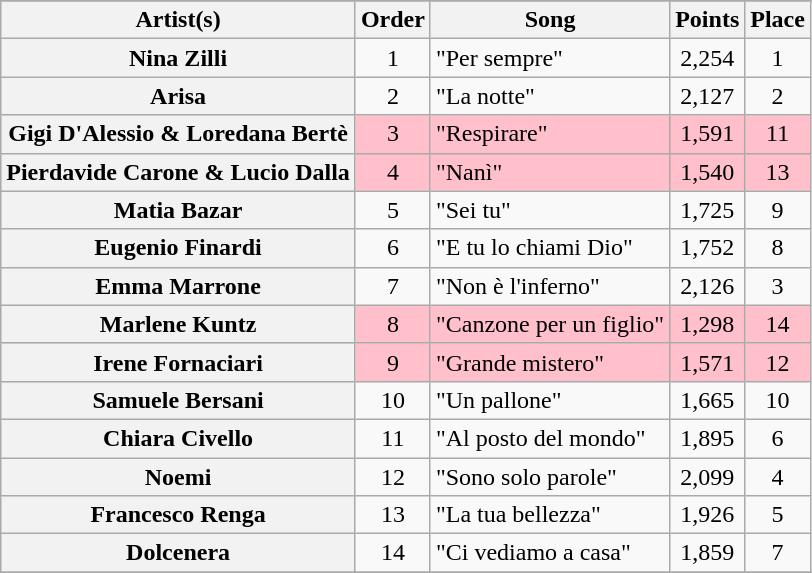<table class="sortable wikitable plainrowheaders">
<tr>
</tr>
<tr>
<th>Artist(s)</th>
<th>Order</th>
<th>Song</th>
<th>Points</th>
<th>Place</th>
</tr>
<tr>
<th scope="row">Nina Zilli</th>
<td style="text-align:center;">1</td>
<td>"Per sempre"</td>
<td style="text-align:center;">2,254</td>
<td style="text-align:center;">1</td>
</tr>
<tr>
<th scope="row">Arisa</th>
<td style="text-align:center;">2</td>
<td>"La notte"</td>
<td style="text-align:center;">2,127</td>
<td style="text-align:center;">2</td>
</tr>
<tr style="background:pink;">
<th scope="row">Gigi D'Alessio & Loredana Bertè</th>
<td style="text-align:center;">3</td>
<td>"Respirare"</td>
<td style="text-align:center;">1,591</td>
<td style="text-align:center;">11</td>
</tr>
<tr style="background:pink;">
<th scope="row">Pierdavide Carone & Lucio Dalla</th>
<td style="text-align:center;">4</td>
<td>"Nanì"</td>
<td style="text-align:center;">1,540</td>
<td style="text-align:center;">13</td>
</tr>
<tr>
<th scope="row">Matia Bazar</th>
<td style="text-align:center;">5</td>
<td>"Sei tu"</td>
<td style="text-align:center;">1,725</td>
<td style="text-align:center;">9</td>
</tr>
<tr>
<th scope="row">Eugenio Finardi</th>
<td style="text-align:center;">6</td>
<td>"E tu lo chiami Dio"</td>
<td style="text-align:center;">1,752</td>
<td style="text-align:center;">8</td>
</tr>
<tr>
<th scope="row">Emma Marrone</th>
<td style="text-align:center;">7</td>
<td>"Non è l'inferno"</td>
<td style="text-align:center;">2,126</td>
<td style="text-align:center;">3</td>
</tr>
<tr style="background:pink;">
<th scope="row">Marlene Kuntz</th>
<td style="text-align:center;">8</td>
<td>"Canzone per un figlio"</td>
<td style="text-align:center;">1,298</td>
<td style="text-align:center;">14</td>
</tr>
<tr style="background:pink;">
<th scope="row">Irene Fornaciari</th>
<td style="text-align:center;">9</td>
<td>"Grande mistero"</td>
<td style="text-align:center;">1,571</td>
<td style="text-align:center;">12</td>
</tr>
<tr>
<th scope="row">Samuele Bersani</th>
<td style="text-align:center;">10</td>
<td>"Un pallone"</td>
<td style="text-align:center;">1,665</td>
<td style="text-align:center;">10</td>
</tr>
<tr>
<th scope="row">Chiara Civello</th>
<td style="text-align:center;">11</td>
<td>"Al posto del mondo"</td>
<td style="text-align:center;">1,895</td>
<td style="text-align:center;">6</td>
</tr>
<tr>
<th scope="row">Noemi</th>
<td style="text-align:center;">12</td>
<td>"Sono solo parole"</td>
<td style="text-align:center;">2,099</td>
<td style="text-align:center;">4</td>
</tr>
<tr>
<th scope="row">Francesco Renga</th>
<td style="text-align:center;">13</td>
<td>"La tua bellezza"</td>
<td style="text-align:center;">1,926</td>
<td style="text-align:center;">5</td>
</tr>
<tr>
<th scope="row">Dolcenera</th>
<td style="text-align:center;">14</td>
<td>"Ci vediamo a casa"</td>
<td style="text-align:center;">1,859</td>
<td style="text-align:center;">7</td>
</tr>
<tr>
</tr>
</table>
